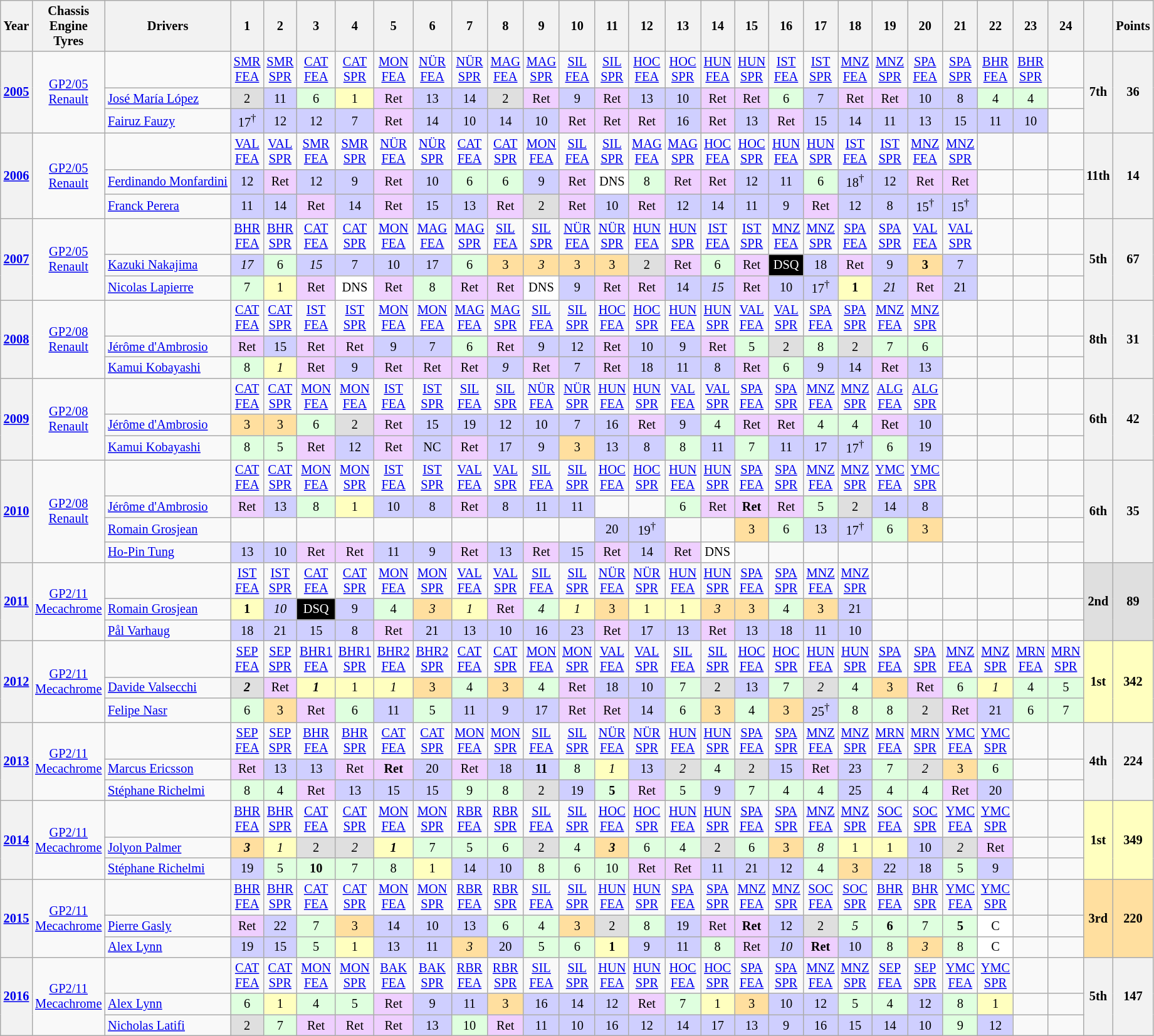<table class="wikitable" style="text-align:center; font-size:85%;">
<tr>
<th>Year</th>
<th>Chassis<br>Engine<br>Tyres</th>
<th>Drivers</th>
<th>1</th>
<th>2</th>
<th>3</th>
<th>4</th>
<th>5</th>
<th>6</th>
<th>7</th>
<th>8</th>
<th>9</th>
<th>10</th>
<th>11</th>
<th>12</th>
<th>13</th>
<th>14</th>
<th>15</th>
<th>16</th>
<th>17</th>
<th>18</th>
<th>19</th>
<th>20</th>
<th>21</th>
<th>22</th>
<th>23</th>
<th>24</th>
<th></th>
<th>Points</th>
</tr>
<tr>
<th rowspan=3><a href='#'>2005</a></th>
<td rowspan=3><a href='#'>GP2/05</a><br><a href='#'>Renault</a><br></td>
<td></td>
<td><a href='#'>SMR<br>FEA</a></td>
<td><a href='#'>SMR<br>SPR</a></td>
<td><a href='#'>CAT<br>FEA</a></td>
<td><a href='#'>CAT<br>SPR</a></td>
<td><a href='#'>MON<br>FEA</a></td>
<td><a href='#'>NÜR<br>FEA</a></td>
<td><a href='#'>NÜR<br>SPR</a></td>
<td><a href='#'>MAG<br>FEA</a></td>
<td><a href='#'>MAG<br>SPR</a></td>
<td><a href='#'>SIL<br>FEA</a></td>
<td><a href='#'>SIL<br>SPR</a></td>
<td><a href='#'>HOC<br>FEA</a></td>
<td><a href='#'>HOC<br>SPR</a></td>
<td><a href='#'>HUN<br>FEA</a></td>
<td><a href='#'>HUN<br>SPR</a></td>
<td><a href='#'>IST<br>FEA</a></td>
<td><a href='#'>IST<br>SPR</a></td>
<td><a href='#'>MNZ<br>FEA</a></td>
<td><a href='#'>MNZ<br>SPR</a></td>
<td><a href='#'>SPA<br>FEA</a></td>
<td><a href='#'>SPA<br>SPR</a></td>
<td><a href='#'>BHR<br>FEA</a></td>
<td><a href='#'>BHR<br>SPR</a></td>
<td></td>
<th rowspan=3>7th</th>
<th rowspan=3>36</th>
</tr>
<tr>
<td align="left"> <a href='#'>José María López</a></td>
<td bgcolor="#DFDFDF">2</td>
<td bgcolor="#CFCFFF">11</td>
<td bgcolor="#DFFFDF">6</td>
<td bgcolor="#FFFFBF">1</td>
<td bgcolor="#EFCFFF">Ret</td>
<td bgcolor="#CFCFFF">13</td>
<td bgcolor="#CFCFFF">14</td>
<td bgcolor="#DFDFDF">2</td>
<td bgcolor="#EFCFFF">Ret</td>
<td bgcolor="#CFCFFF">9</td>
<td bgcolor="#EFCFFF">Ret</td>
<td bgcolor="#CFCFFF">13</td>
<td bgcolor="#CFCFFF">10</td>
<td bgcolor="#EFCFFF">Ret</td>
<td bgcolor="#EFCFFF">Ret</td>
<td bgcolor="#DFFFDF">6</td>
<td bgcolor="#CFCFFF">7</td>
<td bgcolor="#EFCFFF">Ret</td>
<td bgcolor="#EFCFFF">Ret</td>
<td bgcolor="#CFCFFF">10</td>
<td bgcolor="#CFCFFF">8</td>
<td bgcolor="#DFFFDF">4</td>
<td bgcolor="#DFFFDF">4</td>
<td></td>
</tr>
<tr>
<td align="left"> <a href='#'>Fairuz Fauzy</a></td>
<td bgcolor="#CFCFFF">17<sup>†</sup></td>
<td bgcolor="#CFCFFF">12</td>
<td bgcolor="#CFCFFF">12</td>
<td bgcolor="#CFCFFF">7</td>
<td bgcolor="#EFCFFF">Ret</td>
<td bgcolor="#CFCFFF">14</td>
<td bgcolor="#CFCFFF">10</td>
<td bgcolor="#CFCFFF">14</td>
<td bgcolor="#CFCFFF">10</td>
<td bgcolor="#EFCFFF">Ret</td>
<td bgcolor="#EFCFFF">Ret</td>
<td bgcolor="#EFCFFF">Ret</td>
<td bgcolor="#CFCFFF">16</td>
<td bgcolor="#EFCFFF">Ret</td>
<td bgcolor="#CFCFFF">13</td>
<td bgcolor="#EFCFFF">Ret</td>
<td bgcolor="#CFCFFF">15</td>
<td bgcolor="#CFCFFF">14</td>
<td bgcolor="#CFCFFF">11</td>
<td bgcolor="#CFCFFF">13</td>
<td bgcolor="#CFCFFF">15</td>
<td bgcolor="#CFCFFF">11</td>
<td bgcolor="#CFCFFF">10</td>
<td></td>
</tr>
<tr>
<th rowspan=3><a href='#'>2006</a></th>
<td rowspan=3><a href='#'>GP2/05</a><br><a href='#'>Renault</a><br></td>
<td></td>
<td><a href='#'>VAL<br>FEA</a></td>
<td><a href='#'>VAL<br>SPR</a></td>
<td><a href='#'>SMR<br>FEA</a></td>
<td><a href='#'>SMR<br>SPR</a></td>
<td><a href='#'>NÜR<br>FEA</a></td>
<td><a href='#'>NÜR<br>SPR</a></td>
<td><a href='#'>CAT<br>FEA</a></td>
<td><a href='#'>CAT<br>SPR</a></td>
<td><a href='#'>MON<br>FEA</a></td>
<td><a href='#'>SIL<br>FEA</a></td>
<td><a href='#'>SIL<br>SPR</a></td>
<td><a href='#'>MAG<br>FEA</a></td>
<td><a href='#'>MAG<br>SPR</a></td>
<td><a href='#'>HOC<br>FEA</a></td>
<td><a href='#'>HOC<br>SPR</a></td>
<td><a href='#'>HUN<br>FEA</a></td>
<td><a href='#'>HUN<br>SPR</a></td>
<td><a href='#'>IST<br>FEA</a></td>
<td><a href='#'>IST<br>SPR</a></td>
<td><a href='#'>MNZ<br>FEA</a></td>
<td><a href='#'>MNZ<br>SPR</a></td>
<td></td>
<td></td>
<td></td>
<th rowspan=3>11th</th>
<th rowspan=3>14</th>
</tr>
<tr>
<td align="left"> <a href='#'>Ferdinando Monfardini</a></td>
<td bgcolor="#CFCFFF">12</td>
<td bgcolor="#EFCFFF">Ret</td>
<td bgcolor="#CFCFFF">12</td>
<td bgcolor="#CFCFFF">9</td>
<td bgcolor="#EFCFFF">Ret</td>
<td bgcolor="#CFCFFF">10</td>
<td bgcolor="#DFFFDF">6</td>
<td bgcolor="#DFFFDF">6</td>
<td bgcolor="#CFCFFF">9</td>
<td bgcolor="#EFCFFF">Ret</td>
<td bgcolor="#FFFFFF">DNS</td>
<td bgcolor="#DFFFDF">8</td>
<td bgcolor="#EFCFFF">Ret</td>
<td bgcolor="#EFCFFF">Ret</td>
<td bgcolor="#CFCFFF">12</td>
<td bgcolor="#CFCFFF">11</td>
<td bgcolor="#DFFFDF">6</td>
<td bgcolor="#CFCFFF">18<sup>†</sup></td>
<td bgcolor="#CFCFFF">12</td>
<td bgcolor="#EFCFFF">Ret</td>
<td bgcolor="#EFCFFF">Ret</td>
<td></td>
<td></td>
<td></td>
</tr>
<tr>
<td align="left"> <a href='#'>Franck Perera</a></td>
<td bgcolor="#CFCFFF">11</td>
<td bgcolor="#CFCFFF">14</td>
<td bgcolor="#EFCFFF">Ret</td>
<td bgcolor="#CFCFFF">14</td>
<td bgcolor="#EFCFFF">Ret</td>
<td bgcolor="#CFCFFF">15</td>
<td bgcolor="#CFCFFF">13</td>
<td bgcolor="#EFCFFF">Ret</td>
<td bgcolor="#DFDFDF">2</td>
<td bgcolor="#EFCFFF">Ret</td>
<td bgcolor="#CFCFFF">10</td>
<td bgcolor="#EFCFFF">Ret</td>
<td bgcolor="#CFCFFF">12</td>
<td bgcolor="#CFCFFF">14</td>
<td bgcolor="#CFCFFF">11</td>
<td bgcolor="#CFCFFF">9</td>
<td bgcolor="#EFCFFF">Ret</td>
<td bgcolor="#CFCFFF">12</td>
<td bgcolor="#CFCFFF">8</td>
<td bgcolor="#CFCFFF">15<sup>†</sup></td>
<td bgcolor="#CFCFFF">15<sup>†</sup></td>
<td></td>
<td></td>
<td></td>
</tr>
<tr>
<th rowspan=3><a href='#'>2007</a></th>
<td rowspan=3><a href='#'>GP2/05</a><br><a href='#'>Renault</a><br></td>
<td></td>
<td><a href='#'>BHR<br>FEA</a></td>
<td><a href='#'>BHR<br>SPR</a></td>
<td><a href='#'>CAT<br>FEA</a></td>
<td><a href='#'>CAT<br>SPR</a></td>
<td><a href='#'>MON<br>FEA</a></td>
<td><a href='#'>MAG<br>FEA</a></td>
<td><a href='#'>MAG<br>SPR</a></td>
<td><a href='#'>SIL<br>FEA</a></td>
<td><a href='#'>SIL<br>SPR</a></td>
<td><a href='#'>NÜR<br>FEA</a></td>
<td><a href='#'>NÜR<br>SPR</a></td>
<td><a href='#'>HUN<br>FEA</a></td>
<td><a href='#'>HUN<br>SPR</a></td>
<td><a href='#'>IST<br>FEA</a></td>
<td><a href='#'>IST<br>SPR</a></td>
<td><a href='#'>MNZ<br>FEA</a></td>
<td><a href='#'>MNZ<br>SPR</a></td>
<td><a href='#'>SPA<br>FEA</a></td>
<td><a href='#'>SPA<br>SPR</a></td>
<td><a href='#'>VAL<br>FEA</a></td>
<td><a href='#'>VAL<br>SPR</a></td>
<td></td>
<td></td>
<td></td>
<th rowspan=3>5th</th>
<th rowspan=3>67</th>
</tr>
<tr>
<td align="left"> <a href='#'>Kazuki Nakajima</a></td>
<td bgcolor="#CFCFFF"><em>17</em></td>
<td bgcolor="#DFFFDF">6</td>
<td bgcolor="#CFCFFF"><em>15</em></td>
<td bgcolor="#CFCFFF">7</td>
<td bgcolor="#CFCFFF">10</td>
<td bgcolor="#CFCFFF">17</td>
<td bgcolor="#DFFFDF">6</td>
<td bgcolor="#FFDF9F">3</td>
<td bgcolor="#FFDF9F"><em>3</em></td>
<td bgcolor="#FFDF9F">3</td>
<td bgcolor="#FFDF9F">3</td>
<td bgcolor="#DFDFDF">2</td>
<td bgcolor="#EFCFFF">Ret</td>
<td bgcolor="#DFFFDF">6</td>
<td bgcolor="#EFCFFF">Ret</td>
<td style="background:#000000; color:white">DSQ</td>
<td bgcolor="#CFCFFF">18</td>
<td bgcolor="#EFCFFF">Ret</td>
<td bgcolor="#CFCFFF">9</td>
<td bgcolor="#FFDF9F"><strong>3</strong></td>
<td bgcolor="#CFCFFF">7</td>
<td></td>
<td></td>
<td></td>
</tr>
<tr>
<td align="left"> <a href='#'>Nicolas Lapierre</a></td>
<td bgcolor="#DFFFDF">7</td>
<td bgcolor="#FFFFBF">1</td>
<td bgcolor="#EFCFFF">Ret</td>
<td bgcolor="#FFFFFF">DNS</td>
<td bgcolor="#EFCFFF">Ret</td>
<td bgcolor="#DFFFDF">8</td>
<td bgcolor="#EFCFFF">Ret</td>
<td bgcolor="#EFCFFF">Ret</td>
<td bgcolor="#FFFFFF">DNS</td>
<td bgcolor="#CFCFFF">9</td>
<td bgcolor="#EFCFFF">Ret</td>
<td bgcolor="#EFCFFF">Ret</td>
<td bgcolor="#CFCFFF">14</td>
<td bgcolor="#CFCFFF"><em>15</em></td>
<td bgcolor="#EFCFFF">Ret</td>
<td bgcolor="#CFCFFF">10</td>
<td bgcolor="#CFCFFF">17<sup>†</sup></td>
<td bgcolor="#FFFFBF"><strong>1</strong></td>
<td bgcolor="#CFCFFF"><em>21</em></td>
<td bgcolor="#EFCFFF">Ret</td>
<td bgcolor="#CFCFFF">21</td>
<td></td>
<td></td>
<td></td>
</tr>
<tr>
<th rowspan=3><a href='#'>2008</a></th>
<td rowspan=3><a href='#'>GP2/08</a><br><a href='#'>Renault</a><br></td>
<td></td>
<td><a href='#'>CAT<br>FEA</a></td>
<td><a href='#'>CAT<br>SPR</a></td>
<td><a href='#'>IST<br>FEA</a></td>
<td><a href='#'>IST<br>SPR</a></td>
<td><a href='#'>MON<br>FEA</a></td>
<td><a href='#'>MON<br>FEA</a></td>
<td><a href='#'>MAG<br>FEA</a></td>
<td><a href='#'>MAG<br>SPR</a></td>
<td><a href='#'>SIL<br>FEA</a></td>
<td><a href='#'>SIL<br>SPR</a></td>
<td><a href='#'>HOC<br>FEA</a></td>
<td><a href='#'>HOC<br>SPR</a></td>
<td><a href='#'>HUN<br>FEA</a></td>
<td><a href='#'>HUN<br>SPR</a></td>
<td><a href='#'>VAL<br>FEA</a></td>
<td><a href='#'>VAL<br>SPR</a></td>
<td><a href='#'>SPA<br>FEA</a></td>
<td><a href='#'>SPA<br>SPR</a></td>
<td><a href='#'>MNZ<br>FEA</a></td>
<td><a href='#'>MNZ<br>SPR</a></td>
<td></td>
<td></td>
<td></td>
<td></td>
<th rowspan=3>8th</th>
<th rowspan=3>31</th>
</tr>
<tr>
<td align="left"> <a href='#'>Jérôme d'Ambrosio</a></td>
<td bgcolor="#EFCFFF">Ret</td>
<td bgcolor="#CFCFFF">15</td>
<td bgcolor="#EFCFFF">Ret</td>
<td bgcolor="#EFCFFF">Ret</td>
<td bgcolor="#CFCFFF">9</td>
<td bgcolor="#CFCFFF">7</td>
<td bgcolor="#DFFFDF">6</td>
<td bgcolor="#EFCFFF">Ret</td>
<td bgcolor="#CFCFFF">9</td>
<td bgcolor="#CFCFFF">12</td>
<td bgcolor="#EFCFFF">Ret</td>
<td bgcolor="#CFCFFF">10</td>
<td bgcolor="#CFCFFF">9</td>
<td bgcolor="#EFCFFF">Ret</td>
<td bgcolor="#DFFFDF">5</td>
<td bgcolor="#DFDFDF">2</td>
<td bgcolor="#DFFFDF">8</td>
<td bgcolor="#DFDFDF">2</td>
<td bgcolor="#DFFFDF">7</td>
<td bgcolor="#DFFFDF">6</td>
<td></td>
<td></td>
<td></td>
<td></td>
</tr>
<tr>
<td align="left"> <a href='#'>Kamui Kobayashi</a></td>
<td bgcolor="#DFFFDF">8</td>
<td bgcolor="#FFFFBF"><em>1</em></td>
<td bgcolor="#EFCFFF">Ret</td>
<td bgcolor="#CFCFFF">9</td>
<td bgcolor="#EFCFFF">Ret</td>
<td bgcolor="#EFCFFF">Ret</td>
<td bgcolor="#EFCFFF">Ret</td>
<td bgcolor="#CFCFFF"><em>9</em></td>
<td bgcolor="#EFCFFF">Ret</td>
<td bgcolor="#CFCFFF">7</td>
<td bgcolor="#EFCFFF">Ret</td>
<td bgcolor="#CFCFFF">18</td>
<td bgcolor="#CFCFFF">11</td>
<td bgcolor="#CFCFFF">8</td>
<td bgcolor="#EFCFFF">Ret</td>
<td bgcolor="#DFFFDF">6</td>
<td bgcolor="#CFCFFF">9</td>
<td bgcolor="#CFCFFF">14</td>
<td bgcolor="#EFCFFF">Ret</td>
<td bgcolor="#CFCFFF">13</td>
<td></td>
<td></td>
<td></td>
<td></td>
</tr>
<tr>
<th rowspan=3><a href='#'>2009</a></th>
<td rowspan=3><a href='#'>GP2/08</a><br><a href='#'>Renault</a><br></td>
<td></td>
<td><a href='#'>CAT<br>FEA</a></td>
<td><a href='#'>CAT<br>SPR</a></td>
<td><a href='#'>MON<br>FEA</a></td>
<td><a href='#'>MON<br>FEA</a></td>
<td><a href='#'>IST<br>FEA</a></td>
<td><a href='#'>IST<br>SPR</a></td>
<td><a href='#'>SIL<br>FEA</a></td>
<td><a href='#'>SIL<br>SPR</a></td>
<td><a href='#'>NÜR<br>FEA</a></td>
<td><a href='#'>NÜR<br>SPR</a></td>
<td><a href='#'>HUN<br>FEA</a></td>
<td><a href='#'>HUN<br>SPR</a></td>
<td><a href='#'>VAL<br>FEA</a></td>
<td><a href='#'>VAL<br>SPR</a></td>
<td><a href='#'>SPA<br>FEA</a></td>
<td><a href='#'>SPA<br>SPR</a></td>
<td><a href='#'>MNZ<br>FEA</a></td>
<td><a href='#'>MNZ<br>SPR</a></td>
<td><a href='#'>ALG<br>FEA</a></td>
<td><a href='#'>ALG<br>SPR</a></td>
<td></td>
<td></td>
<td></td>
<td></td>
<th rowspan=3>6th</th>
<th rowspan=3>42</th>
</tr>
<tr>
<td align="left"> <a href='#'>Jérôme d'Ambrosio</a></td>
<td bgcolor="#FFDF9F">3</td>
<td bgcolor="#FFDF9F">3</td>
<td bgcolor="#DFFFDF">6</td>
<td bgcolor="#DFDFDF">2</td>
<td bgcolor="#EFCFFF">Ret</td>
<td bgcolor="#CFCFFF">15</td>
<td bgcolor="#CFCFFF">19</td>
<td bgcolor="#CFCFFF">12</td>
<td bgcolor="#CFCFFF">10</td>
<td bgcolor="#CFCFFF">7</td>
<td bgcolor="#CFCFFF">16</td>
<td bgcolor="#EFCFFF">Ret</td>
<td bgcolor="#CFCFFF">9</td>
<td bgcolor="#DFFFDF">4</td>
<td bgcolor="#EFCFFF">Ret</td>
<td bgcolor="#EFCFFF">Ret</td>
<td bgcolor="#DFFFDF">4</td>
<td bgcolor="#DFFFDF">4</td>
<td bgcolor="#EFCFFF">Ret</td>
<td bgcolor="#CFCFFF">10</td>
<td></td>
<td></td>
<td></td>
<td></td>
</tr>
<tr>
<td align="left"> <a href='#'>Kamui Kobayashi</a></td>
<td bgcolor="#DFFFDF">8</td>
<td bgcolor="#DFFFDF">5</td>
<td bgcolor="#EFCFFF">Ret</td>
<td bgcolor="#CFCFFF">12</td>
<td bgcolor="#EFCFFF">Ret</td>
<td bgcolor="#CFCFFF">NC</td>
<td bgcolor="#EFCFFF">Ret</td>
<td bgcolor="#CFCFFF">17</td>
<td bgcolor="#CFCFFF">9</td>
<td bgcolor="#FFDF9F">3</td>
<td bgcolor="#CFCFFF">13</td>
<td bgcolor="#CFCFFF">8</td>
<td bgcolor="#DFFFDF">8</td>
<td bgcolor="#CFCFFF">11</td>
<td bgcolor="#DFFFDF">7</td>
<td bgcolor="#CFCFFF">11</td>
<td bgcolor="#CFCFFF">17</td>
<td bgcolor="#CFCFFF">17<sup>†</sup></td>
<td bgcolor="#DFFFDF">6</td>
<td bgcolor="#CFCFFF">19</td>
<td></td>
<td></td>
<td></td>
<td></td>
</tr>
<tr>
<th rowspan=4><a href='#'>2010</a></th>
<td rowspan=4><a href='#'>GP2/08</a><br><a href='#'>Renault</a><br></td>
<td></td>
<td><a href='#'>CAT<br>FEA</a></td>
<td><a href='#'>CAT<br>SPR</a></td>
<td><a href='#'>MON<br>FEA</a></td>
<td><a href='#'>MON<br>SPR</a></td>
<td><a href='#'>IST<br>FEA</a></td>
<td><a href='#'>IST<br>SPR</a></td>
<td><a href='#'>VAL<br>FEA</a></td>
<td><a href='#'>VAL<br>SPR</a></td>
<td><a href='#'>SIL<br>FEA</a></td>
<td><a href='#'>SIL<br>SPR</a></td>
<td><a href='#'>HOC<br>FEA</a></td>
<td><a href='#'>HOC<br>SPR</a></td>
<td><a href='#'>HUN<br>FEA</a></td>
<td><a href='#'>HUN<br>SPR</a></td>
<td><a href='#'>SPA<br>FEA</a></td>
<td><a href='#'>SPA<br>SPR</a></td>
<td><a href='#'>MNZ<br>FEA</a></td>
<td><a href='#'>MNZ<br>SPR</a></td>
<td><a href='#'>YMC<br>FEA</a></td>
<td><a href='#'>YMC<br>SPR</a></td>
<td></td>
<td></td>
<td></td>
<td></td>
<th rowspan=4>6th</th>
<th rowspan=4>35</th>
</tr>
<tr>
<td align="left"> <a href='#'>Jérôme d'Ambrosio</a></td>
<td bgcolor="#EFCFFF">Ret</td>
<td bgcolor="#CFCFFF">13</td>
<td bgcolor="#DFFFDF">8</td>
<td bgcolor="#FFFFBF">1</td>
<td bgcolor="#CFCFFF">10</td>
<td bgcolor="#CFCFFF">8</td>
<td bgcolor="#EFCFFF">Ret</td>
<td bgcolor="#CFCFFF">8</td>
<td bgcolor="#CFCFFF">11</td>
<td bgcolor="#CFCFFF">11</td>
<td></td>
<td></td>
<td bgcolor="#DFFFDF">6</td>
<td bgcolor="#EFCFFF">Ret</td>
<td bgcolor="#EFCFFF"><strong>Ret</strong></td>
<td bgcolor="#EFCFFF">Ret</td>
<td bgcolor="#DFFFDF">5</td>
<td bgcolor="#DFDFDF">2</td>
<td bgcolor="#CFCFFF">14</td>
<td bgcolor="#CFCFFF">8</td>
<td></td>
<td></td>
<td></td>
<td></td>
</tr>
<tr>
<td align="left"> <a href='#'>Romain Grosjean</a></td>
<td></td>
<td></td>
<td></td>
<td></td>
<td></td>
<td></td>
<td></td>
<td></td>
<td></td>
<td></td>
<td bgcolor="#CFCFFF">20</td>
<td bgcolor="#CFCFFF">19<sup>†</sup></td>
<td></td>
<td></td>
<td bgcolor="#FFDF9F">3</td>
<td bgcolor="#DFFFDF">6</td>
<td bgcolor="#CFCFFF">13</td>
<td bgcolor="#CFCFFF">17<sup>†</sup></td>
<td bgcolor="#DFFFDF">6</td>
<td bgcolor="#FFDF9F">3</td>
<td></td>
<td></td>
<td></td>
<td></td>
</tr>
<tr>
<td align="left"> <a href='#'>Ho-Pin Tung</a></td>
<td bgcolor="#CFCFFF">13</td>
<td bgcolor="#CFCFFF">10</td>
<td bgcolor="#EFCFFF">Ret</td>
<td bgcolor="#EFCFFF">Ret</td>
<td bgcolor="#CFCFFF">11</td>
<td bgcolor="#CFCFFF">9</td>
<td bgcolor="#EFCFFF">Ret</td>
<td bgcolor="#CFCFFF">13</td>
<td bgcolor="#EFCFFF">Ret</td>
<td bgcolor="#CFCFFF">15</td>
<td bgcolor="#EFCFFF">Ret</td>
<td bgcolor="#CFCFFF">14</td>
<td bgcolor="#EFCFFF">Ret</td>
<td bgcolor="#FFFFFF">DNS</td>
<td></td>
<td></td>
<td></td>
<td></td>
<td></td>
<td></td>
<td></td>
<td></td>
<td></td>
<td></td>
</tr>
<tr>
<th rowspan=3><a href='#'>2011</a></th>
<td rowspan=3><a href='#'>GP2/11</a><br><a href='#'>Mecachrome</a><br></td>
<td></td>
<td><a href='#'>IST<br>FEA</a></td>
<td><a href='#'>IST<br>SPR</a></td>
<td><a href='#'>CAT<br>FEA</a></td>
<td><a href='#'>CAT<br>SPR</a></td>
<td><a href='#'>MON<br>FEA</a></td>
<td><a href='#'>MON<br>SPR</a></td>
<td><a href='#'>VAL<br>FEA</a></td>
<td><a href='#'>VAL<br>SPR</a></td>
<td><a href='#'>SIL<br>FEA</a></td>
<td><a href='#'>SIL<br>SPR</a></td>
<td><a href='#'>NÜR<br>FEA</a></td>
<td><a href='#'>NÜR<br>SPR</a></td>
<td><a href='#'>HUN<br>FEA</a></td>
<td><a href='#'>HUN<br>SPR</a></td>
<td><a href='#'>SPA<br>FEA</a></td>
<td><a href='#'>SPA<br>SPR</a></td>
<td><a href='#'>MNZ<br>FEA</a></td>
<td><a href='#'>MNZ<br>SPR</a></td>
<td></td>
<td></td>
<td></td>
<td></td>
<td></td>
<td></td>
<th rowspan=3 style="background:#DFDFDF">2nd</th>
<th rowspan=3 style="background:#DFDFDF">89</th>
</tr>
<tr>
<td align="left"> <a href='#'>Romain Grosjean</a></td>
<td bgcolor="#FFFFBF"><strong>1</strong></td>
<td bgcolor="#CFCFFF"><em>10</em></td>
<td style="background:#000000; color:white">DSQ</td>
<td bgcolor="#CFCFFF">9</td>
<td bgcolor="#DFFFDF">4</td>
<td bgcolor="#FFDF9F"><em>3</em></td>
<td bgcolor="#FFFFBF"><em>1</em></td>
<td bgcolor="#EFCFFF">Ret</td>
<td bgcolor="#DFFFDF"><em>4</em></td>
<td bgcolor="#FFFFBF"><em>1</em></td>
<td bgcolor="#FFDF9F">3</td>
<td bgcolor="#FFFFBF">1</td>
<td bgcolor="#FFFFBF">1</td>
<td bgcolor="#FFDF9F"><em>3</em></td>
<td bgcolor="#FFDF9F">3</td>
<td bgcolor="#DFFFDF">4</td>
<td bgcolor="#FFDF9F">3</td>
<td bgcolor="#CFCFFF">21</td>
<td></td>
<td></td>
<td></td>
<td></td>
<td></td>
<td></td>
</tr>
<tr>
<td align="left"> <a href='#'>Pål Varhaug</a></td>
<td bgcolor="#CFCFFF">18</td>
<td bgcolor="#CFCFFF">21</td>
<td bgcolor="#CFCFFF">15</td>
<td bgcolor="#CFCFFF">8</td>
<td bgcolor="#EFCFFF">Ret</td>
<td bgcolor="#CFCFFF">21</td>
<td bgcolor="#CFCFFF">13</td>
<td bgcolor="#CFCFFF">10</td>
<td bgcolor="#CFCFFF">16</td>
<td bgcolor="#CFCFFF">23</td>
<td bgcolor="#EFCFFF">Ret</td>
<td bgcolor="#CFCFFF">17</td>
<td bgcolor="#CFCFFF">13</td>
<td bgcolor="#EFCFFF">Ret</td>
<td bgcolor="#CFCFFF">13</td>
<td bgcolor="#CFCFFF">18</td>
<td bgcolor="#CFCFFF">11</td>
<td bgcolor="#CFCFFF">10</td>
<td></td>
<td></td>
<td></td>
<td></td>
<td></td>
<td></td>
</tr>
<tr>
<th rowspan=3><a href='#'>2012</a></th>
<td rowspan=3><a href='#'>GP2/11</a><br><a href='#'>Mecachrome</a><br></td>
<td></td>
<td><a href='#'>SEP<br>FEA</a></td>
<td><a href='#'>SEP<br>SPR</a></td>
<td><a href='#'>BHR1<br>FEA</a></td>
<td><a href='#'>BHR1<br>SPR</a></td>
<td><a href='#'>BHR2<br>FEA</a></td>
<td><a href='#'>BHR2<br>SPR</a></td>
<td><a href='#'>CAT<br>FEA</a></td>
<td><a href='#'>CAT<br>SPR</a></td>
<td><a href='#'>MON<br>FEA</a></td>
<td><a href='#'>MON<br>SPR</a></td>
<td><a href='#'>VAL<br>FEA</a></td>
<td><a href='#'>VAL<br>SPR</a></td>
<td><a href='#'>SIL<br>FEA</a></td>
<td><a href='#'>SIL<br>SPR</a></td>
<td><a href='#'>HOC<br>FEA</a></td>
<td><a href='#'>HOC<br>SPR</a></td>
<td><a href='#'>HUN<br>FEA</a></td>
<td><a href='#'>HUN<br>SPR</a></td>
<td><a href='#'>SPA<br>FEA</a></td>
<td><a href='#'>SPA<br>SPR</a></td>
<td><a href='#'>MNZ<br>FEA</a></td>
<td><a href='#'>MNZ<br>SPR</a></td>
<td><a href='#'>MRN<br>FEA</a></td>
<td><a href='#'>MRN<br>SPR</a></td>
<th rowspan="3" style="background:#FFFFBF">1st</th>
<th rowspan="3" style="background:#FFFFBF">342</th>
</tr>
<tr>
<td align="left"> <a href='#'>Davide Valsecchi</a></td>
<td bgcolor="#DFDFDF"><strong><em>2</em></strong></td>
<td bgcolor="#EFCFFF">Ret</td>
<td bgcolor="#FFFFBF"><strong><em>1</em></strong></td>
<td bgcolor="#FFFFBF">1</td>
<td bgcolor="#FFFFBF"><em>1</em></td>
<td bgcolor="#FFDF9F">3</td>
<td bgcolor="#DFFFDF">4</td>
<td bgcolor="#FFDF9F">3</td>
<td bgcolor="#DFFFDF">4</td>
<td bgcolor="#EFCFFF">Ret</td>
<td bgcolor="#CFCFFF">18</td>
<td bgcolor="#CFCFFF">10</td>
<td bgcolor="#DFFFDF">7</td>
<td bgcolor="#DFDFDF">2</td>
<td bgcolor="#CFCFFF">13</td>
<td bgcolor="#DFFFDF">7</td>
<td bgcolor="#DFDFDF"><em>2</em></td>
<td bgcolor="#DFFFDF">4</td>
<td bgcolor="#FFDF9F">3</td>
<td bgcolor="#EFCFFF">Ret</td>
<td bgcolor="#DFFFDF">6</td>
<td bgcolor="#FFFFBF"><em>1</em></td>
<td bgcolor="#DFFFDF">4</td>
<td bgcolor="#DFFFDF">5</td>
</tr>
<tr>
<td align="left"> <a href='#'>Felipe Nasr</a></td>
<td bgcolor="#DFFFDF">6</td>
<td bgcolor="#FFDF9F">3</td>
<td bgcolor="#EFCFFF">Ret</td>
<td bgcolor="#DFFFDF">6</td>
<td bgcolor="#CFCFFF">11</td>
<td bgcolor="#DFFFDF">5</td>
<td bgcolor="#CFCFFF">11</td>
<td bgcolor="#CFCFFF">9</td>
<td bgcolor="#CFCFFF">17</td>
<td bgcolor="#EFCFFF">Ret</td>
<td bgcolor="#EFCFFF">Ret</td>
<td bgcolor="#CFCFFF">14</td>
<td bgcolor="#DFFFDF">6</td>
<td bgcolor="#FFDF9F">3</td>
<td bgcolor="#DFFFDF">4</td>
<td bgcolor="#FFDF9F">3</td>
<td bgcolor="#CFCFFF">25<sup>†</sup></td>
<td bgcolor="#DFFFDF">8</td>
<td bgcolor="#DFFFDF">8</td>
<td bgcolor="#DFDFDF">2</td>
<td bgcolor="#EFCFFF">Ret</td>
<td bgcolor="#CFCFFF">21</td>
<td bgcolor="#DFFFDF">6</td>
<td bgcolor="#DFFFDF">7</td>
</tr>
<tr>
<th rowspan=3><a href='#'>2013</a></th>
<td rowspan=3><a href='#'>GP2/11</a><br><a href='#'>Mecachrome</a><br></td>
<td></td>
<td><a href='#'>SEP<br>FEA</a></td>
<td><a href='#'>SEP<br>SPR</a></td>
<td><a href='#'>BHR<br>FEA</a></td>
<td><a href='#'>BHR<br>SPR</a></td>
<td><a href='#'>CAT<br>FEA</a></td>
<td><a href='#'>CAT<br>SPR</a></td>
<td><a href='#'>MON<br>FEA</a></td>
<td><a href='#'>MON<br>SPR</a></td>
<td><a href='#'>SIL<br>FEA</a></td>
<td><a href='#'>SIL<br>SPR</a></td>
<td><a href='#'>NÜR<br>FEA</a></td>
<td><a href='#'>NÜR<br>SPR</a></td>
<td><a href='#'>HUN<br>FEA</a></td>
<td><a href='#'>HUN<br>SPR</a></td>
<td><a href='#'>SPA<br>FEA</a></td>
<td><a href='#'>SPA<br>SPR</a></td>
<td><a href='#'>MNZ<br>FEA</a></td>
<td><a href='#'>MNZ<br>SPR</a></td>
<td><a href='#'>MRN<br>FEA</a></td>
<td><a href='#'>MRN<br>SPR</a></td>
<td><a href='#'>YMC<br>FEA</a></td>
<td><a href='#'>YMC<br>SPR</a></td>
<td></td>
<td></td>
<th rowspan=3>4th</th>
<th rowspan=3>224</th>
</tr>
<tr>
<td align="left"> <a href='#'>Marcus Ericsson</a></td>
<td bgcolor="#EFCFFF">Ret</td>
<td bgcolor="#CFCFFF">13</td>
<td bgcolor="#CFCFFF">13</td>
<td bgcolor="#EFCFFF">Ret</td>
<td bgcolor="#EFCFFF"><strong>Ret</strong></td>
<td bgcolor="#CFCFFF">20</td>
<td bgcolor="#EFCFFF">Ret</td>
<td bgcolor="#CFCFFF">18</td>
<td bgcolor="#CFCFFF"><strong>11</strong></td>
<td bgcolor="#DFFFDF">8</td>
<td bgcolor="#FFFFBF"><em>1</em></td>
<td bgcolor="#CFCFFF">13</td>
<td bgcolor="#DFDFDF"><em>2</em></td>
<td bgcolor="#DFFFDF">4</td>
<td bgcolor="#DFDFDF">2</td>
<td bgcolor="#CFCFFF">15</td>
<td bgcolor="#EFCFFF">Ret</td>
<td bgcolor="#CFCFFF">23</td>
<td bgcolor="#DFFFDF">7</td>
<td bgcolor="#DFDFDF"><em>2</em></td>
<td bgcolor="#FFDF9F">3</td>
<td bgcolor="#DFFFDF">6</td>
<td></td>
<td></td>
</tr>
<tr>
<td align="left"> <a href='#'>Stéphane Richelmi</a></td>
<td bgcolor="#DFFFDF">8</td>
<td bgcolor="#DFFFDF">4</td>
<td bgcolor="#EFCFFF">Ret</td>
<td bgcolor="#CFCFFF">13</td>
<td bgcolor="#CFCFFF">15</td>
<td bgcolor="#CFCFFF">15</td>
<td bgcolor="#DFFFDF">9</td>
<td bgcolor="#DFFFDF">8</td>
<td bgcolor="#DFDFDF">2</td>
<td bgcolor="#CFCFFF">19</td>
<td bgcolor="#DFFFDF"><strong>5</strong></td>
<td bgcolor="#EFCFFF">Ret</td>
<td bgcolor="#DFFFDF">5</td>
<td bgcolor="#CFCFFF">9</td>
<td bgcolor="#DFFFDF">7</td>
<td bgcolor="#DFFFDF">4</td>
<td bgcolor="#DFFFDF">4</td>
<td bgcolor="#CFCFFF">25</td>
<td bgcolor="#DFFFDF">4</td>
<td bgcolor="#DFFFDF">4</td>
<td bgcolor="#EFCFFF">Ret</td>
<td bgcolor="#CFCFFF">20</td>
<td></td>
<td></td>
</tr>
<tr>
<th rowspan=3><a href='#'>2014</a></th>
<td rowspan=3><a href='#'>GP2/11</a><br><a href='#'>Mecachrome</a><br></td>
<td></td>
<td><a href='#'>BHR<br>FEA</a></td>
<td><a href='#'>BHR<br>SPR</a></td>
<td><a href='#'>CAT<br>FEA</a></td>
<td><a href='#'>CAT<br>SPR</a></td>
<td><a href='#'>MON<br>FEA</a></td>
<td><a href='#'>MON<br>SPR</a></td>
<td><a href='#'>RBR<br>FEA</a></td>
<td><a href='#'>RBR<br>SPR</a></td>
<td><a href='#'>SIL<br>FEA</a></td>
<td><a href='#'>SIL<br>SPR</a></td>
<td><a href='#'>HOC<br>FEA</a></td>
<td><a href='#'>HOC<br>SPR</a></td>
<td><a href='#'>HUN<br>FEA</a></td>
<td><a href='#'>HUN<br>SPR</a></td>
<td><a href='#'>SPA<br>FEA</a></td>
<td><a href='#'>SPA<br>SPR</a></td>
<td><a href='#'>MNZ<br>FEA</a></td>
<td><a href='#'>MNZ<br>SPR</a></td>
<td><a href='#'>SOC<br>FEA</a></td>
<td><a href='#'>SOC<br>SPR</a></td>
<td><a href='#'>YMC<br>FEA</a></td>
<td><a href='#'>YMC<br>SPR</a></td>
<td></td>
<td></td>
<th rowspan="3" style="background:#FFFFBF">1st</th>
<th rowspan="3" style="background:#FFFFBF">349</th>
</tr>
<tr>
<td align="left"> <a href='#'>Jolyon Palmer</a></td>
<td bgcolor="#FFDF9F"><strong><em>3</em></strong></td>
<td bgcolor="#FFFFBF"><em>1</em></td>
<td bgcolor="#DFDFDF">2</td>
<td bgcolor="#DFDFDF"><em>2</em></td>
<td bgcolor="#FFFFBF"><strong><em>1</em></strong></td>
<td bgcolor="#DFFFDF">7</td>
<td bgcolor="#DFFFDF">5</td>
<td bgcolor="#DFFFDF">6</td>
<td bgcolor="#DFDFDF">2</td>
<td bgcolor="#DFFFDF">4</td>
<td bgcolor="#FFDF9F"><strong><em>3</em></strong></td>
<td bgcolor="#DFFFDF">6</td>
<td bgcolor="#DFFFDF">4</td>
<td bgcolor="#DFDFDF">2</td>
<td bgcolor="#DFFFDF">6</td>
<td bgcolor="#FFDF9F">3</td>
<td bgcolor="#DFFFDF"><em>8</em></td>
<td bgcolor="#FFFFBF">1</td>
<td bgcolor="#FFFFBF">1</td>
<td bgcolor="#CFCFFF">10</td>
<td bgcolor="#DFDFDF"><em>2</em></td>
<td bgcolor="#EFCFFF">Ret</td>
<td></td>
<td></td>
</tr>
<tr>
<td align="left"> <a href='#'>Stéphane Richelmi</a></td>
<td bgcolor="#CFCFFF">19</td>
<td bgcolor="#DFFFDF">5</td>
<td bgcolor="#DFFFDF"><strong>10</strong></td>
<td bgcolor="#DFFFDF">7</td>
<td bgcolor="#DFFFDF">8</td>
<td bgcolor="#FFFFBF">1</td>
<td bgcolor="#CFCFFF">14</td>
<td bgcolor="#CFCFFF">10</td>
<td bgcolor="#DFFFDF">8</td>
<td bgcolor="#DFFFDF">6</td>
<td bgcolor="#DFFFDF">10</td>
<td bgcolor="#EFCFFF">Ret</td>
<td bgcolor="#EFCFFF">Ret</td>
<td bgcolor="#CFCFFF">11</td>
<td bgcolor="#CFCFFF">21</td>
<td bgcolor="#CFCFFF">12</td>
<td bgcolor="#DFFFDF">4</td>
<td bgcolor="#FFDF9F">3</td>
<td bgcolor="#CFCFFF">22</td>
<td bgcolor="#CFCFFF">18</td>
<td bgcolor="#DFFFDF">5</td>
<td bgcolor="#CFCFFF">9</td>
<td></td>
<td></td>
</tr>
<tr>
<th rowspan=3><a href='#'>2015</a></th>
<td rowspan=3><a href='#'>GP2/11</a><br><a href='#'>Mecachrome</a><br></td>
<td></td>
<td><a href='#'>BHR<br>FEA</a></td>
<td><a href='#'>BHR<br>SPR</a></td>
<td><a href='#'>CAT<br>FEA</a></td>
<td><a href='#'>CAT<br>SPR</a></td>
<td><a href='#'>MON<br>FEA</a></td>
<td><a href='#'>MON<br>SPR</a></td>
<td><a href='#'>RBR<br>FEA</a></td>
<td><a href='#'>RBR<br>SPR</a></td>
<td><a href='#'>SIL<br>FEA</a></td>
<td><a href='#'>SIL<br>SPR</a></td>
<td><a href='#'>HUN<br>FEA</a></td>
<td><a href='#'>HUN<br>SPR</a></td>
<td><a href='#'>SPA<br>FEA</a></td>
<td><a href='#'>SPA<br>SPR</a></td>
<td><a href='#'>MNZ<br>FEA</a></td>
<td><a href='#'>MNZ<br>SPR</a></td>
<td><a href='#'>SOC<br>FEA</a></td>
<td><a href='#'>SOC<br>SPR</a></td>
<td><a href='#'>BHR<br>FEA</a></td>
<td><a href='#'>BHR<br>SPR</a></td>
<td><a href='#'>YMC<br>FEA</a></td>
<td><a href='#'>YMC<br>SPR</a></td>
<td></td>
<td></td>
<th rowspan=3 style="background:#ffdf9f;">3rd</th>
<th rowspan=3 style="background:#ffdf9f;">220</th>
</tr>
<tr>
<td align="left"> <a href='#'>Pierre Gasly</a></td>
<td bgcolor="#EFCFFF">Ret</td>
<td bgcolor="#CFCFFF">22</td>
<td bgcolor="#DFFFDF">7</td>
<td bgcolor="#FFDF9F">3</td>
<td bgcolor="#CFCFFF">14</td>
<td bgcolor="#CFCFFF">10</td>
<td bgcolor="#CFCFFF">13</td>
<td bgcolor="#DFFFDF">6</td>
<td bgcolor="#DFFFDF">4</td>
<td bgcolor="#FFDF9F">3</td>
<td bgcolor="#DFDFDF">2</td>
<td bgcolor="#DFFFDF">8</td>
<td bgcolor="#CFCFFF">19</td>
<td bgcolor="#EFCFFF">Ret</td>
<td bgcolor="#EFCFFF"><strong>Ret</strong></td>
<td bgcolor="#CFCFFF">12</td>
<td bgcolor="#DFDFDF">2</td>
<td bgcolor="#DFFFDF"><em>5</em></td>
<td bgcolor="#DFFFDF"><strong>6</strong></td>
<td bgcolor="#DFFFDF">7</td>
<td bgcolor="#DFFFDF"><strong>5</strong></td>
<td bgcolor="#FFFFFF">C</td>
<td></td>
<td></td>
</tr>
<tr>
<td align="left"> <a href='#'>Alex Lynn</a></td>
<td bgcolor="#CFCFFF">19</td>
<td bgcolor="#CFCFFF">15</td>
<td bgcolor="#DFFFDF">5</td>
<td bgcolor="#FFFFBF">1</td>
<td bgcolor="#CFCFFF">13</td>
<td bgcolor="#CFCFFF">11</td>
<td bgcolor="#FFDF9F"><em>3</em></td>
<td bgcolor="#CFCFFF">20</td>
<td bgcolor="#DFFFDF">5</td>
<td bgcolor="#DFFFDF">6</td>
<td bgcolor="#FFFFBF"><strong>1</strong></td>
<td bgcolor="#CFCFFF">9</td>
<td bgcolor="#CFCFFF">11</td>
<td bgcolor="#DFFFDF">8</td>
<td bgcolor="#EFCFFF">Ret</td>
<td bgcolor="#CFCFFF"><em>10</em></td>
<td bgcolor="#EFCFFF"><strong>Ret</strong></td>
<td bgcolor="#CFCFFF">10</td>
<td bgcolor="#DFFFDF">8</td>
<td bgcolor="#FFDF9F"><em>3</em></td>
<td bgcolor="#DFFFDF">8</td>
<td bgcolor="#FFFFFF">C</td>
<td></td>
<td></td>
</tr>
<tr>
<th rowspan=3><a href='#'>2016</a></th>
<td rowspan=3><a href='#'>GP2/11</a><br><a href='#'>Mecachrome</a><br></td>
<td></td>
<td><a href='#'>CAT<br>FEA</a></td>
<td><a href='#'>CAT<br>SPR</a></td>
<td><a href='#'>MON<br>FEA</a></td>
<td><a href='#'>MON<br>SPR</a></td>
<td><a href='#'>BAK<br>FEA</a></td>
<td><a href='#'>BAK<br>SPR</a></td>
<td><a href='#'>RBR<br>FEA</a></td>
<td><a href='#'>RBR<br>SPR</a></td>
<td><a href='#'>SIL<br>FEA</a></td>
<td><a href='#'>SIL<br>SPR</a></td>
<td><a href='#'>HUN<br>FEA</a></td>
<td><a href='#'>HUN<br>SPR</a></td>
<td><a href='#'>HOC<br>FEA</a></td>
<td><a href='#'>HOC<br>SPR</a></td>
<td><a href='#'>SPA<br>FEA</a></td>
<td><a href='#'>SPA<br>SPR</a></td>
<td><a href='#'>MNZ<br>FEA</a></td>
<td><a href='#'>MNZ<br>SPR</a></td>
<td><a href='#'>SEP<br>FEA</a></td>
<td><a href='#'>SEP<br>SPR</a></td>
<td><a href='#'>YMC<br>FEA</a></td>
<td><a href='#'>YMC<br>SPR</a></td>
<td></td>
<td></td>
<th rowspan=3>5th</th>
<th rowspan=3>147</th>
</tr>
<tr>
<td align="left"> <a href='#'>Alex Lynn</a></td>
<td bgcolor="#DFFFDF">6</td>
<td bgcolor="#FFFFBF">1</td>
<td bgcolor="#DFFFDF">4</td>
<td bgcolor="#DFFFDF">5</td>
<td bgcolor="#EFCFFF">Ret</td>
<td bgcolor="#CFCFFF">9</td>
<td bgcolor="#CFCFFF">11</td>
<td bgcolor="#FFDF9F">3</td>
<td bgcolor="#CFCFFF">16</td>
<td bgcolor="#CFCFFF">14</td>
<td bgcolor="#CFCFFF">12</td>
<td bgcolor="#EFCFFF">Ret</td>
<td bgcolor="#DFFFDF">7</td>
<td bgcolor="#FFFFBF">1</td>
<td bgcolor="#FFDF9F">3</td>
<td bgcolor="#CFCFFF">10</td>
<td bgcolor="#CFCFFF">12</td>
<td bgcolor="#DFFFDF">5</td>
<td bgcolor="#DFFFDF">4</td>
<td bgcolor="#CFCFFF">12</td>
<td bgcolor="#DFFFDF">8</td>
<td bgcolor="#FFFFBF">1</td>
<td></td>
<td></td>
</tr>
<tr>
<td align="left"> <a href='#'>Nicholas Latifi</a></td>
<td bgcolor="#DFDFDF">2</td>
<td bgcolor="#DFFFDF">7</td>
<td bgcolor="#EFCFFF">Ret</td>
<td bgcolor="#EFCFFF">Ret</td>
<td bgcolor="#EFCFFF">Ret</td>
<td bgcolor="#CFCFFF">13</td>
<td bgcolor="#DFFFDF">10</td>
<td bgcolor="#EFCFFF">Ret</td>
<td bgcolor="#CFCFFF">11</td>
<td bgcolor="#CFCFFF">10</td>
<td bgcolor="#CFCFFF">16</td>
<td bgcolor="#CFCFFF">12</td>
<td bgcolor="#CFCFFF">14</td>
<td bgcolor="#CFCFFF">17</td>
<td bgcolor="#CFCFFF">13</td>
<td bgcolor="#CFCFFF">9</td>
<td bgcolor="#CFCFFF">16</td>
<td bgcolor="#CFCFFF">15</td>
<td bgcolor="#CFCFFF">14</td>
<td bgcolor="#CFCFFF">10</td>
<td bgcolor="#DFFFDF">9</td>
<td bgcolor="#CFCFFF">12</td>
<td></td>
<td></td>
</tr>
</table>
